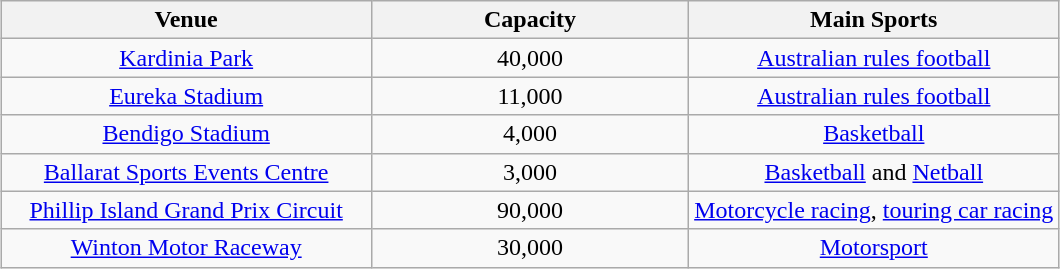<table class="wikitable"  style="width:auto; margin:auto;">
<tr>
<th>Venue</th>
<th>Capacity</th>
<th>Main Sports</th>
</tr>
<tr>
<td style="width:35%; text-align:center;"><a href='#'>Kardinia Park</a></td>
<td style="width:30%; text-align:center;">40,000</td>
<td style="width:35%; text-align:center;"><a href='#'>Australian rules football</a></td>
</tr>
<tr>
<td style="width:35%; text-align:center;"><a href='#'>Eureka Stadium</a></td>
<td style="width:30%; text-align:center;">11,000</td>
<td style="width:35%; text-align:center;"><a href='#'>Australian rules football</a></td>
</tr>
<tr>
<td style="width:35%; text-align:center;"><a href='#'>Bendigo Stadium</a></td>
<td style="width:30%; text-align:center;">4,000</td>
<td style="width:35%; text-align:center;"><a href='#'>Basketball</a></td>
</tr>
<tr>
<td style="width:35%; text-align:center;"><a href='#'>Ballarat Sports Events Centre</a></td>
<td style="width:30%; text-align:center;">3,000</td>
<td style="width:35%; text-align:center;"><a href='#'>Basketball</a> and <a href='#'>Netball</a></td>
</tr>
<tr>
<td style="width:35%; text-align:center;"><a href='#'>Phillip Island Grand Prix Circuit</a></td>
<td style="width:30%; text-align:center;">90,000</td>
<td style="width:35%; text-align:center;"><a href='#'>Motorcycle racing</a>, <a href='#'>touring car racing</a></td>
</tr>
<tr style="text-align:center;">
<td style="width:35%; "><a href='#'>Winton Motor Raceway</a></td>
<td style="width:30%; ">30,000</td>
<td style="width:35%; "><a href='#'>Motorsport</a></td>
</tr>
</table>
